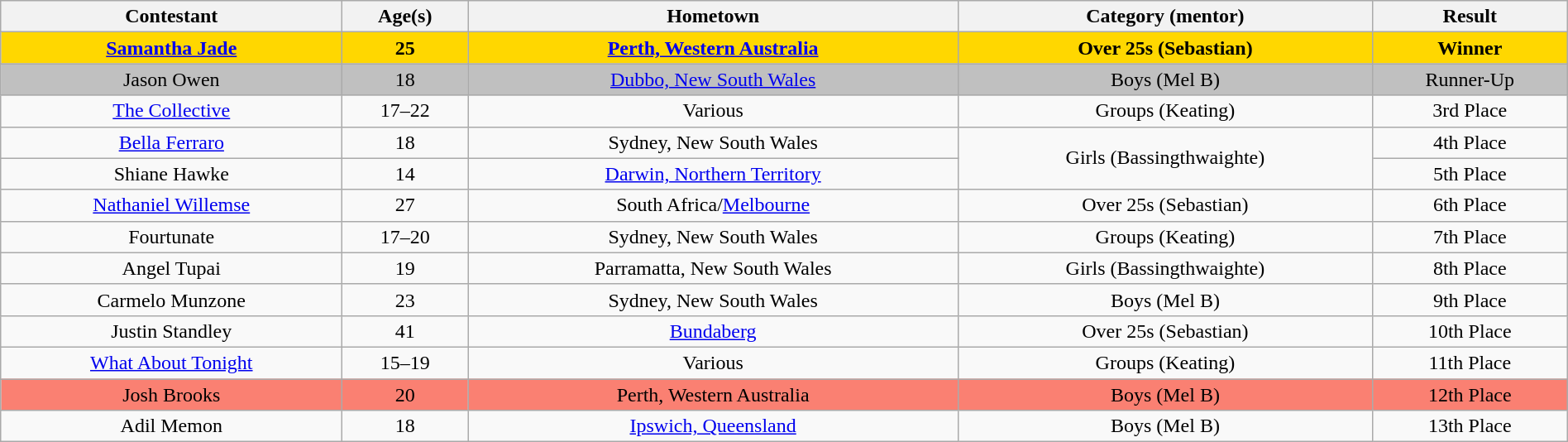<table class="wikitable sortable" style="width:100%; text-align:center;">
<tr>
<th>Contestant</th>
<th>Age(s)</th>
<th>Hometown</th>
<th>Category (mentor)</th>
<th>Result</th>
</tr>
<tr bgcolor=gold>
<td><strong><a href='#'>Samantha Jade</a></strong></td>
<td><strong>25</strong></td>
<td><strong><a href='#'>Perth, Western Australia</a></strong></td>
<td><strong>Over 25s (Sebastian)</strong></td>
<td><strong>Winner</strong></td>
</tr>
<tr bgcolor=silver>
<td>Jason Owen</td>
<td>18</td>
<td><a href='#'>Dubbo, New South Wales</a></td>
<td>Boys (Mel B)</td>
<td>Runner-Up</td>
</tr>
<tr>
<td><a href='#'>The Collective</a></td>
<td>17–22</td>
<td>Various</td>
<td>Groups (Keating)</td>
<td>3rd Place</td>
</tr>
<tr>
<td><a href='#'>Bella Ferraro</a></td>
<td>18</td>
<td>Sydney, New South Wales</td>
<td rowspan=2>Girls (Bassingthwaighte)</td>
<td>4th Place</td>
</tr>
<tr>
<td>Shiane Hawke</td>
<td>14</td>
<td><a href='#'>Darwin, Northern Territory</a></td>
<td>5th Place</td>
</tr>
<tr>
<td><a href='#'>Nathaniel Willemse</a></td>
<td>27</td>
<td>South Africa/<a href='#'>Melbourne</a></td>
<td>Over 25s (Sebastian)</td>
<td>6th Place</td>
</tr>
<tr>
<td>Fourtunate</td>
<td>17–20</td>
<td>Sydney, New South Wales</td>
<td>Groups (Keating)</td>
<td>7th Place</td>
</tr>
<tr>
<td>Angel Tupai</td>
<td>19</td>
<td>Parramatta, New South Wales</td>
<td>Girls (Bassingthwaighte)</td>
<td>8th Place</td>
</tr>
<tr>
<td>Carmelo Munzone</td>
<td>23</td>
<td>Sydney, New South Wales</td>
<td>Boys (Mel B)</td>
<td>9th Place</td>
</tr>
<tr>
<td>Justin Standley</td>
<td>41</td>
<td><a href='#'>Bundaberg</a></td>
<td>Over 25s (Sebastian)</td>
<td>10th Place</td>
</tr>
<tr>
<td><a href='#'>What About Tonight</a></td>
<td>15–19</td>
<td>Various</td>
<td>Groups (Keating)</td>
<td>11th Place</td>
</tr>
<tr bgcolor=salmon>
<td>Josh Brooks</td>
<td>20</td>
<td>Perth, Western Australia</td>
<td>Boys (Mel B)</td>
<td>12th Place</td>
</tr>
<tr>
<td>Adil Memon</td>
<td>18</td>
<td><a href='#'>Ipswich, Queensland</a></td>
<td>Boys (Mel B)</td>
<td>13th Place</td>
</tr>
</table>
